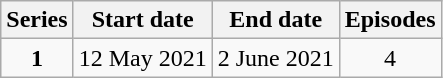<table class="wikitable" style="text-align:center;">
<tr>
<th>Series</th>
<th>Start date</th>
<th>End date</th>
<th>Episodes</th>
</tr>
<tr>
<td><strong>1</strong></td>
<td>12 May 2021</td>
<td>2 June 2021</td>
<td>4</td>
</tr>
</table>
